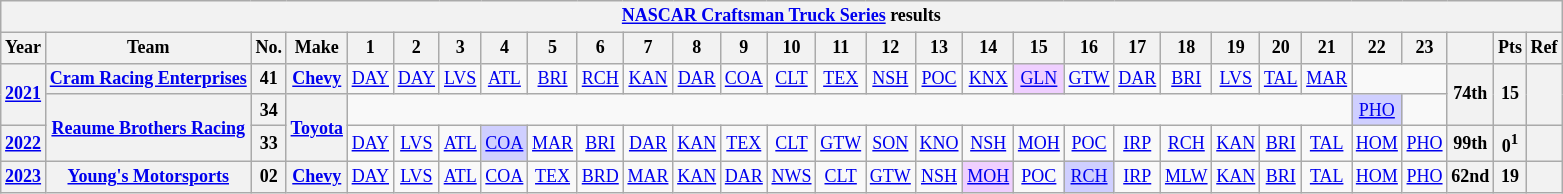<table class="wikitable" style="text-align:center; font-size:75%">
<tr>
<th colspan=30><a href='#'>NASCAR Craftsman Truck Series</a> results</th>
</tr>
<tr>
<th>Year</th>
<th>Team</th>
<th>No.</th>
<th>Make</th>
<th>1</th>
<th>2</th>
<th>3</th>
<th>4</th>
<th>5</th>
<th>6</th>
<th>7</th>
<th>8</th>
<th>9</th>
<th>10</th>
<th>11</th>
<th>12</th>
<th>13</th>
<th>14</th>
<th>15</th>
<th>16</th>
<th>17</th>
<th>18</th>
<th>19</th>
<th>20</th>
<th>21</th>
<th>22</th>
<th>23</th>
<th></th>
<th>Pts</th>
<th>Ref</th>
</tr>
<tr>
<th rowspan=2><a href='#'>2021</a></th>
<th><a href='#'>Cram Racing Enterprises</a></th>
<th>41</th>
<th><a href='#'>Chevy</a></th>
<td><a href='#'>DAY</a></td>
<td><a href='#'>DAY</a></td>
<td><a href='#'>LVS</a></td>
<td><a href='#'>ATL</a></td>
<td><a href='#'>BRI</a></td>
<td><a href='#'>RCH</a></td>
<td><a href='#'>KAN</a></td>
<td><a href='#'>DAR</a></td>
<td><a href='#'>COA</a></td>
<td><a href='#'>CLT</a></td>
<td><a href='#'>TEX</a></td>
<td><a href='#'>NSH</a></td>
<td><a href='#'>POC</a></td>
<td><a href='#'>KNX</a></td>
<td style="background:#EFCFFF;"><a href='#'>GLN</a><br></td>
<td><a href='#'>GTW</a></td>
<td><a href='#'>DAR</a></td>
<td><a href='#'>BRI</a></td>
<td><a href='#'>LVS</a></td>
<td><a href='#'>TAL</a></td>
<td><a href='#'>MAR</a></td>
<td colspan=2></td>
<th rowspan=2>74th</th>
<th rowspan=2>15</th>
<th rowspan=2></th>
</tr>
<tr>
<th rowspan=2><a href='#'>Reaume Brothers Racing</a></th>
<th>34</th>
<th rowspan=2><a href='#'>Toyota</a></th>
<td colspan=21></td>
<td style="background:#CFCFFF;"><a href='#'>PHO</a><br></td>
<td></td>
</tr>
<tr>
<th><a href='#'>2022</a></th>
<th>33</th>
<td><a href='#'>DAY</a></td>
<td><a href='#'>LVS</a></td>
<td><a href='#'>ATL</a></td>
<td style="background:#CFCFFF;"><a href='#'>COA</a><br></td>
<td><a href='#'>MAR</a></td>
<td><a href='#'>BRI</a></td>
<td><a href='#'>DAR</a></td>
<td><a href='#'>KAN</a></td>
<td><a href='#'>TEX</a></td>
<td><a href='#'>CLT</a></td>
<td><a href='#'>GTW</a></td>
<td><a href='#'>SON</a></td>
<td><a href='#'>KNO</a></td>
<td><a href='#'>NSH</a></td>
<td><a href='#'>MOH</a></td>
<td><a href='#'>POC</a></td>
<td><a href='#'>IRP</a></td>
<td><a href='#'>RCH</a></td>
<td><a href='#'>KAN</a></td>
<td><a href='#'>BRI</a></td>
<td><a href='#'>TAL</a></td>
<td><a href='#'>HOM</a></td>
<td><a href='#'>PHO</a></td>
<th>99th</th>
<th>0<sup>1</sup></th>
<th></th>
</tr>
<tr>
<th><a href='#'>2023</a></th>
<th><a href='#'>Young's Motorsports</a></th>
<th>02</th>
<th><a href='#'>Chevy</a></th>
<td><a href='#'>DAY</a></td>
<td><a href='#'>LVS</a></td>
<td><a href='#'>ATL</a></td>
<td><a href='#'>COA</a></td>
<td><a href='#'>TEX</a></td>
<td><a href='#'>BRD</a></td>
<td><a href='#'>MAR</a></td>
<td><a href='#'>KAN</a></td>
<td><a href='#'>DAR</a></td>
<td><a href='#'>NWS</a></td>
<td><a href='#'>CLT</a></td>
<td><a href='#'>GTW</a></td>
<td><a href='#'>NSH</a></td>
<td style="background:#EFCFFF;"><a href='#'>MOH</a><br></td>
<td><a href='#'>POC</a></td>
<td style="background:#CFCFFF;"><a href='#'>RCH</a><br></td>
<td><a href='#'>IRP</a></td>
<td><a href='#'>MLW</a></td>
<td><a href='#'>KAN</a></td>
<td><a href='#'>BRI</a></td>
<td><a href='#'>TAL</a></td>
<td><a href='#'>HOM</a></td>
<td><a href='#'>PHO</a></td>
<th>62nd</th>
<th>19</th>
<th></th>
</tr>
</table>
